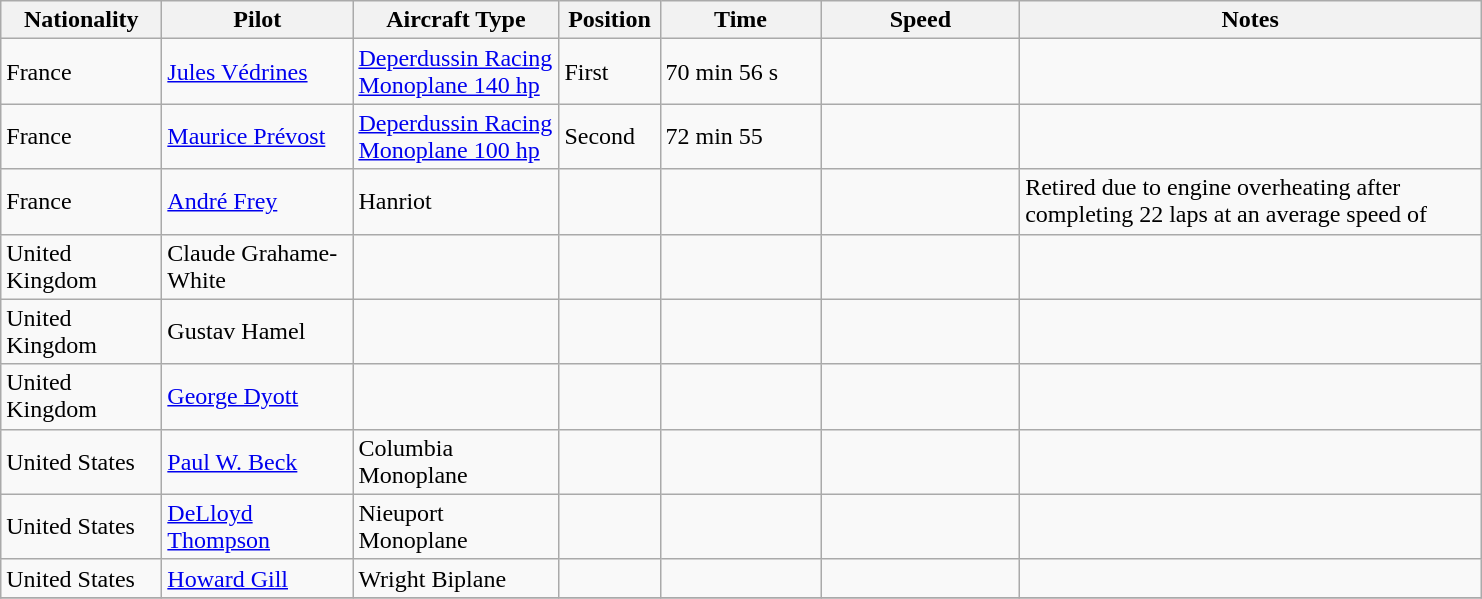<table class="wikitable">
<tr>
<th Width="100pt">Nationality</th>
<th Width="120pt">Pilot</th>
<th Width="130pt">Aircraft Type</th>
<th Width="60pt">Position</th>
<th Width="100pt">Time</th>
<th Width=125pt">Speed</th>
<th Width="300pt">Notes</th>
</tr>
<tr>
<td>France</td>
<td><a href='#'>Jules Védrines</a></td>
<td><a href='#'>Deperdussin Racing Monoplane 140 hp</a></td>
<td>First</td>
<td>70 min 56 s</td>
<td></td>
<td></td>
</tr>
<tr>
<td>France</td>
<td><a href='#'>Maurice Prévost</a></td>
<td><a href='#'>Deperdussin Racing Monoplane 100 hp</a></td>
<td>Second</td>
<td>72 min 55</td>
<td></td>
<td></td>
</tr>
<tr>
<td>France</td>
<td><a href='#'>André Frey</a></td>
<td>Hanriot</td>
<td></td>
<td></td>
<td></td>
<td>Retired due to engine overheating after completing 22 laps at an average speed of </td>
</tr>
<tr>
<td>United Kingdom</td>
<td>Claude Grahame-White</td>
<td></td>
<td></td>
<td></td>
<td></td>
<td></td>
</tr>
<tr>
<td>United Kingdom</td>
<td>Gustav Hamel</td>
<td></td>
<td></td>
<td></td>
<td></td>
<td></td>
</tr>
<tr>
<td>United Kingdom</td>
<td><a href='#'>George Dyott</a></td>
<td></td>
<td></td>
<td></td>
<td></td>
<td></td>
</tr>
<tr>
<td>United States</td>
<td><a href='#'>Paul W. Beck</a></td>
<td>Columbia Monoplane</td>
<td></td>
<td></td>
<td></td>
<td></td>
</tr>
<tr>
<td>United States</td>
<td><a href='#'>DeLloyd Thompson</a></td>
<td>Nieuport Monoplane</td>
<td></td>
<td></td>
<td></td>
<td></td>
</tr>
<tr>
<td>United States</td>
<td><a href='#'>Howard Gill</a></td>
<td>Wright Biplane</td>
<td></td>
<td></td>
<td></td>
<td></td>
</tr>
<tr>
</tr>
</table>
